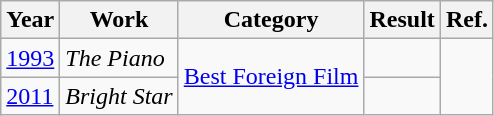<table class="wikitable">
<tr>
<th>Year</th>
<th>Work</th>
<th>Category</th>
<th>Result</th>
<th>Ref.</th>
</tr>
<tr>
<td rowspan="1"><a href='#'>1993</a></td>
<td rowspan="1"><em>The Piano</em></td>
<td rowspan="2"><a href='#'>Best Foreign Film</a></td>
<td></td>
<td rowspan="2"></td>
</tr>
<tr>
<td rowspan="1"><a href='#'>2011</a></td>
<td rowspan="1"><em>Bright Star</em></td>
<td></td>
</tr>
</table>
